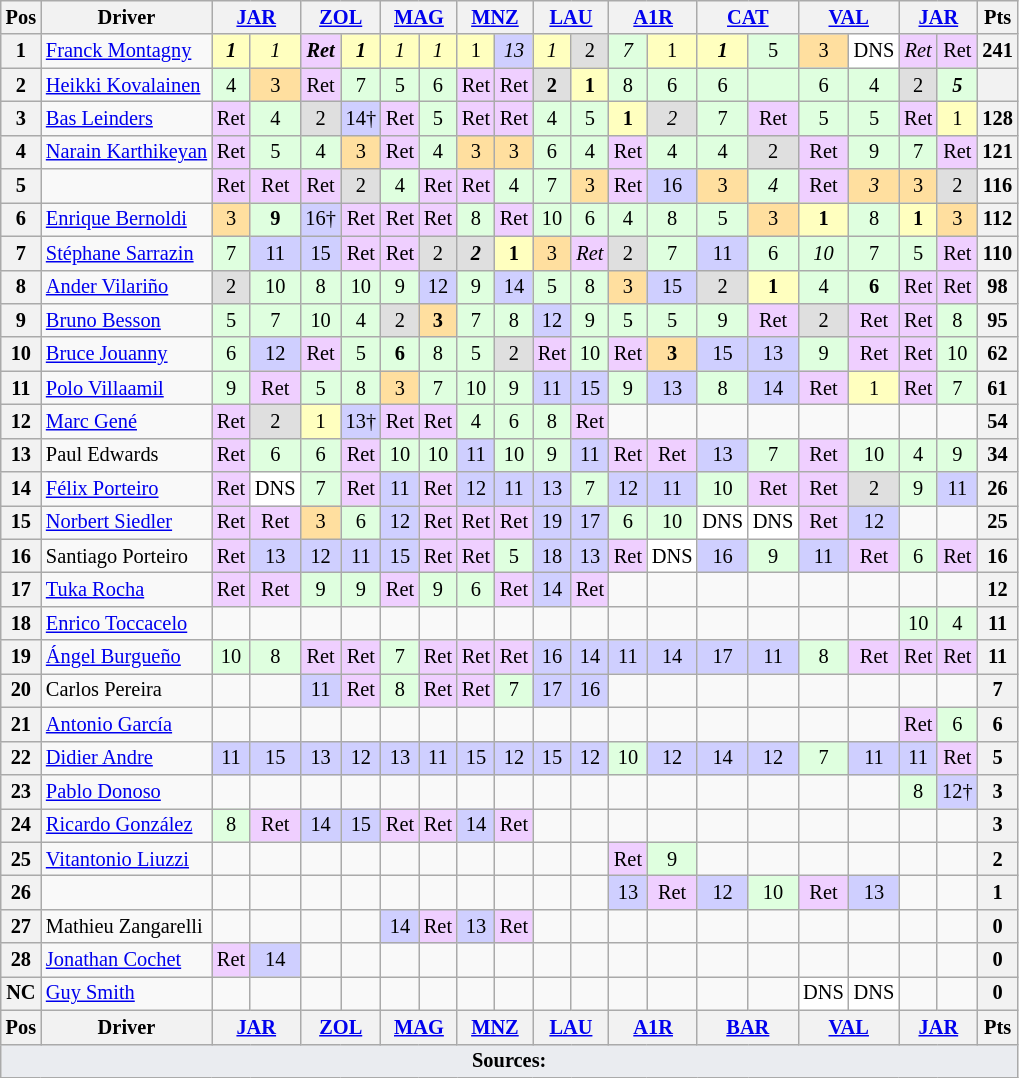<table class="wikitable" style="font-size: 85%; text-align:center">
<tr valign="top">
<th valign="middle">Pos</th>
<th valign="middle">Driver</th>
<th colspan=2><a href='#'>JAR</a><br></th>
<th colspan=2><a href='#'>ZOL</a><br></th>
<th colspan=2><a href='#'>MAG</a><br></th>
<th colspan=2><a href='#'>MNZ</a><br></th>
<th colspan=2><a href='#'>LAU</a><br></th>
<th colspan=2><a href='#'>A1R</a><br></th>
<th colspan=2><a href='#'>CAT</a><br></th>
<th colspan=2><a href='#'>VAL</a><br></th>
<th colspan=2><a href='#'>JAR</a><br></th>
<th valign="middle">Pts</th>
</tr>
<tr>
<th>1</th>
<td align=left> <a href='#'>Franck Montagny</a></td>
<td bgcolor="#FFFFBF"><strong><em>1</em></strong></td>
<td bgcolor="#FFFFBF"><em>1</em></td>
<td bgcolor="#EFCFFF"><strong><em>Ret</em></strong></td>
<td bgcolor="#FFFFBF"><strong><em>1</em></strong></td>
<td bgcolor="#FFFFBF"><em>1</em></td>
<td bgcolor="#FFFFBF"><em>1</em></td>
<td bgcolor="#FFFFBF">1</td>
<td bgcolor="#cfcfff"><em>13</em></td>
<td bgcolor="#FFFFBF"><em>1</em></td>
<td bgcolor="#DFDFDF">2</td>
<td bgcolor="#DFFFDF"><em>7</em></td>
<td bgcolor="#FFFFBF">1</td>
<td bgcolor="#FFFFBF"><strong><em>1</em></strong></td>
<td bgcolor="#DFFFDF">5</td>
<td bgcolor="#FFDF9F">3</td>
<td bgcolor="#FFFFFF">DNS</td>
<td bgcolor="#EFCFFF"><em>Ret</em></td>
<td bgcolor="#EFCFFF">Ret</td>
<th>241</th>
</tr>
<tr>
<th>2</th>
<td align=left> <a href='#'>Heikki Kovalainen</a></td>
<td bgcolor="#DFFFDF">4</td>
<td bgcolor="#FFDF9F">3</td>
<td bgcolor="#EFCFFF">Ret</td>
<td bgcolor="#DFFFDF">7</td>
<td bgcolor="#DFFFDF">5</td>
<td bgcolor="#DFFFDF">6</td>
<td bgcolor="#EFCFFF">Ret</td>
<td bgcolor="#EFCFFF">Ret</td>
<td bgcolor="#DFDFDF"><strong>2</strong></td>
<td bgcolor="#FFFFBF"><strong>1</strong></td>
<td bgcolor="#DFFFDF">8</td>
<td bgcolor="#DFFFDF">6</td>
<td bgcolor="#DFFFDF">6</td>
<td bgcolor="#DFFFDF"></td>
<td bgcolor="#DFFFDF">6</td>
<td bgcolor="#DFFFDF">4</td>
<td bgcolor="#DFDFDF">2</td>
<td bgcolor="#DFFFDF"><strong><em>5</em></strong></td>
<th></th>
</tr>
<tr>
<th>3</th>
<td align=left> <a href='#'>Bas Leinders</a></td>
<td bgcolor="#EFCFFF">Ret</td>
<td bgcolor="#DFFFDF">4</td>
<td bgcolor="#DFDFDF">2</td>
<td bgcolor="#cfcfff">14†</td>
<td bgcolor="#EFCFFF">Ret</td>
<td bgcolor="#DFFFDF">5</td>
<td bgcolor="#EFCFFF">Ret</td>
<td bgcolor="#EFCFFF">Ret</td>
<td bgcolor="#DFFFDF">4</td>
<td bgcolor="#DFFFDF">5</td>
<td bgcolor="#FFFFBF"><strong>1</strong></td>
<td bgcolor="#DFDFDF"><em>2</em></td>
<td bgcolor="#DFFFDF">7</td>
<td bgcolor="#EFCFFF">Ret</td>
<td bgcolor="#DFFFDF">5</td>
<td bgcolor="#DFFFDF">5</td>
<td bgcolor="#EFCFFF">Ret</td>
<td bgcolor="#FFFFBF">1</td>
<th>128</th>
</tr>
<tr>
<th>4</th>
<td align=left> <a href='#'>Narain Karthikeyan</a></td>
<td bgcolor="#EFCFFF">Ret</td>
<td bgcolor="#DFFFDF">5</td>
<td bgcolor="#DFFFDF">4</td>
<td bgcolor="#FFDF9F">3</td>
<td bgcolor="#EFCFFF">Ret</td>
<td bgcolor="#DFFFDF">4</td>
<td bgcolor="#FFDF9F">3</td>
<td bgcolor="#FFDF9F">3</td>
<td bgcolor="#DFFFDF">6</td>
<td bgcolor="#DFFFDF">4</td>
<td bgcolor="#EFCFFF">Ret</td>
<td bgcolor="#DFFFDF">4</td>
<td bgcolor="#DFFFDF">4</td>
<td bgcolor="#DFDFDF">2</td>
<td bgcolor="#EFCFFF">Ret</td>
<td bgcolor="#DFFFDF">9</td>
<td bgcolor="#DFFFDF">7</td>
<td bgcolor="#EFCFFF">Ret</td>
<th>121</th>
</tr>
<tr>
<th>5</th>
<td align=left></td>
<td bgcolor="#EFCFFF">Ret</td>
<td bgcolor="#EFCFFF">Ret</td>
<td bgcolor="#EFCFFF">Ret</td>
<td bgcolor="#DFDFDF">2</td>
<td bgcolor="#DFFFDF">4</td>
<td bgcolor="#EFCFFF">Ret</td>
<td bgcolor="#EFCFFF">Ret</td>
<td bgcolor="#DFFFDF">4</td>
<td bgcolor="#DFFFDF">7</td>
<td bgcolor="#FFDF9F">3</td>
<td bgcolor="#EFCFFF">Ret</td>
<td bgcolor="#cfcfff">16</td>
<td bgcolor="#FFDF9F">3</td>
<td bgcolor="#DFFFDF"><em>4</em></td>
<td bgcolor="#EFCFFF">Ret</td>
<td bgcolor="#FFDF9F"><em>3</em></td>
<td bgcolor="#FFDF9F">3</td>
<td bgcolor="#DFDFDF">2</td>
<th>116</th>
</tr>
<tr>
<th>6</th>
<td align=left> <a href='#'>Enrique Bernoldi</a></td>
<td bgcolor="#FFDF9F">3</td>
<td bgcolor="#DFFFDF"><strong>9</strong></td>
<td bgcolor="#cfcfff">16†</td>
<td bgcolor="#EFCFFF">Ret</td>
<td bgcolor="#EFCFFF">Ret</td>
<td bgcolor="#EFCFFF">Ret</td>
<td bgcolor="#DFFFDF">8</td>
<td bgcolor="#EFCFFF">Ret</td>
<td bgcolor="#DFFFDF">10</td>
<td bgcolor="#DFFFDF">6</td>
<td bgcolor="#DFFFDF">4</td>
<td bgcolor="#DFFFDF">8</td>
<td bgcolor="#DFFFDF">5</td>
<td bgcolor="#FFDF9F">3</td>
<td bgcolor="#FFFFBF"><strong>1</strong></td>
<td bgcolor="#DFFFDF">8</td>
<td bgcolor="#FFFFBF"><strong>1</strong></td>
<td bgcolor="#FFDF9F">3</td>
<th>112</th>
</tr>
<tr>
<th>7</th>
<td align=left> <a href='#'>Stéphane Sarrazin</a></td>
<td bgcolor="#DFFFDF">7</td>
<td bgcolor="#cfcfff">11</td>
<td bgcolor="#cfcfff">15</td>
<td bgcolor="#EFCFFF">Ret</td>
<td bgcolor="#EFCFFF">Ret</td>
<td bgcolor="#DFDFDF">2</td>
<td bgcolor="#DFDFDF"><strong><em>2</em></strong></td>
<td bgcolor="#FFFFBF"><strong>1</strong></td>
<td bgcolor="#FFDF9F">3</td>
<td bgcolor="#EFCFFF"><em>Ret</em></td>
<td bgcolor="#DFDFDF">2</td>
<td bgcolor="#DFFFDF">7</td>
<td bgcolor="#cfcfff">11</td>
<td bgcolor="#DFFFDF">6</td>
<td bgcolor="#DFFFDF"><em>10</em></td>
<td bgcolor="#DFFFDF">7</td>
<td bgcolor="#DFFFDF">5</td>
<td bgcolor="#EFCFFF">Ret</td>
<th>110</th>
</tr>
<tr>
<th>8</th>
<td align=left> <a href='#'>Ander Vilariño</a></td>
<td bgcolor="#DFDFDF">2</td>
<td bgcolor="#DFFFDF">10</td>
<td bgcolor="#DFFFDF">8</td>
<td bgcolor="#DFFFDF">10</td>
<td bgcolor="#DFFFDF">9</td>
<td bgcolor="#cfcfff">12</td>
<td bgcolor="#DFFFDF">9</td>
<td bgcolor="#cfcfff">14</td>
<td bgcolor="#DFFFDF">5</td>
<td bgcolor="#DFFFDF">8</td>
<td bgcolor="#FFDF9F">3</td>
<td bgcolor="#cfcfff">15</td>
<td bgcolor="#DFDFDF">2</td>
<td bgcolor="#FFFFBF"><strong>1</strong></td>
<td bgcolor="#DFFFDF">4</td>
<td bgcolor="#DFFFDF"><strong>6</strong></td>
<td bgcolor="#EFCFFF">Ret</td>
<td bgcolor="#EFCFFF">Ret</td>
<th>98</th>
</tr>
<tr>
<th>9</th>
<td align=left> <a href='#'>Bruno Besson</a></td>
<td bgcolor="#DFFFDF">5</td>
<td bgcolor="#DFFFDF">7</td>
<td bgcolor="#DFFFDF">10</td>
<td bgcolor="#DFFFDF">4</td>
<td bgcolor="#DFDFDF">2</td>
<td bgcolor="#FFDF9F"><strong>3</strong></td>
<td bgcolor="#DFFFDF">7</td>
<td bgcolor="#DFFFDF">8</td>
<td bgcolor="#cfcfff">12</td>
<td bgcolor="#DFFFDF">9</td>
<td bgcolor="#DFFFDF">5</td>
<td bgcolor="#DFFFDF">5</td>
<td bgcolor="#DFFFDF">9</td>
<td bgcolor="#EFCFFF">Ret</td>
<td bgcolor="#DFDFDF">2</td>
<td bgcolor="#EFCFFF">Ret</td>
<td bgcolor="#EFCFFF">Ret</td>
<td bgcolor="#DFFFDF">8</td>
<th>95</th>
</tr>
<tr>
<th>10</th>
<td align=left> <a href='#'>Bruce Jouanny</a></td>
<td bgcolor="#DFFFDF">6</td>
<td bgcolor="#cfcfff">12</td>
<td bgcolor="#EFCFFF">Ret</td>
<td bgcolor="#DFFFDF">5</td>
<td bgcolor="#DFFFDF"><strong>6</strong></td>
<td bgcolor="#DFFFDF">8</td>
<td bgcolor="#DFFFDF">5</td>
<td bgcolor="#DFDFDF">2</td>
<td bgcolor="#EFCFFF">Ret</td>
<td bgcolor="#DFFFDF">10</td>
<td bgcolor="#EFCFFF">Ret</td>
<td bgcolor="#FFDF9F"><strong>3</strong></td>
<td bgcolor="#cfcfff">15</td>
<td bgcolor="#cfcfff">13</td>
<td bgcolor="#DFFFDF">9</td>
<td bgcolor="#EFCFFF">Ret</td>
<td bgcolor="#EFCFFF">Ret</td>
<td bgcolor="#DFFFDF">10</td>
<th>62</th>
</tr>
<tr>
<th>11</th>
<td align=left> <a href='#'>Polo Villaamil</a></td>
<td bgcolor="#DFFFDF">9</td>
<td bgcolor="#EFCFFF">Ret</td>
<td bgcolor="#DFFFDF">5</td>
<td bgcolor="#DFFFDF">8</td>
<td bgcolor="#FFDF9F">3</td>
<td bgcolor="#DFFFDF">7</td>
<td bgcolor="#DFFFDF">10</td>
<td bgcolor="#DFFFDF">9</td>
<td bgcolor="#cfcfff">11</td>
<td bgcolor="#cfcfff">15</td>
<td bgcolor="#DFFFDF">9</td>
<td bgcolor="#cfcfff">13</td>
<td bgcolor="#DFFFDF">8</td>
<td bgcolor="#cfcfff">14</td>
<td bgcolor="#EFCFFF">Ret</td>
<td bgcolor="#FFFFBF">1</td>
<td bgcolor="#EFCFFF">Ret</td>
<td bgcolor="#DFFFDF">7</td>
<th>61</th>
</tr>
<tr>
<th>12</th>
<td align=left> <a href='#'>Marc Gené</a></td>
<td bgcolor="#EFCFFF">Ret</td>
<td bgcolor="#DFDFDF">2</td>
<td bgcolor="#FFFFBF">1</td>
<td bgcolor="#cfcfff">13†</td>
<td bgcolor="#EFCFFF">Ret</td>
<td bgcolor="#EFCFFF">Ret</td>
<td bgcolor="#DFFFDF">4</td>
<td bgcolor="#DFFFDF">6</td>
<td bgcolor="#DFFFDF">8</td>
<td bgcolor="#EFCFFF">Ret</td>
<td></td>
<td></td>
<td></td>
<td></td>
<td></td>
<td></td>
<td></td>
<td></td>
<th>54</th>
</tr>
<tr>
<th>13</th>
<td align=left> Paul Edwards</td>
<td bgcolor="#EFCFFF">Ret</td>
<td bgcolor="#DFFFDF">6</td>
<td bgcolor="#DFFFDF">6</td>
<td bgcolor="#EFCFFF">Ret</td>
<td bgcolor="#DFFFDF">10</td>
<td bgcolor="#DFFFDF">10</td>
<td bgcolor="#cfcfff">11</td>
<td bgcolor="#DFFFDF">10</td>
<td bgcolor="#DFFFDF">9</td>
<td bgcolor="#cfcfff">11</td>
<td bgcolor="#EFCFFF">Ret</td>
<td bgcolor="#EFCFFF">Ret</td>
<td bgcolor="#cfcfff">13</td>
<td bgcolor="#DFFFDF">7</td>
<td bgcolor="#EFCFFF">Ret</td>
<td bgcolor="#DFFFDF">10</td>
<td bgcolor="#DFFFDF">4</td>
<td bgcolor="#DFFFDF">9</td>
<th>34</th>
</tr>
<tr>
<th>14</th>
<td align=left> <a href='#'>Félix Porteiro</a></td>
<td bgcolor="#EFCFFF">Ret</td>
<td bgcolor="#FFFFFF">DNS</td>
<td bgcolor="#DFFFDF">7</td>
<td bgcolor="#EFCFFF">Ret</td>
<td bgcolor="#cfcfff">11</td>
<td bgcolor="#EFCFFF">Ret</td>
<td bgcolor="#cfcfff">12</td>
<td bgcolor="#cfcfff">11</td>
<td bgcolor="#cfcfff">13</td>
<td bgcolor="#DFFFDF">7</td>
<td bgcolor="#cfcfff">12</td>
<td bgcolor="#cfcfff">11</td>
<td bgcolor="#DFFFDF">10</td>
<td bgcolor="#EFCFFF">Ret</td>
<td bgcolor="#EFCFFF">Ret</td>
<td bgcolor="#DFDFDF">2</td>
<td bgcolor="#DFFFDF">9</td>
<td bgcolor="#cfcfff">11</td>
<th>26</th>
</tr>
<tr>
<th>15</th>
<td align=left> <a href='#'>Norbert Siedler</a></td>
<td bgcolor="#EFCFFF">Ret</td>
<td bgcolor="#EFCFFF">Ret</td>
<td bgcolor="#FFDF9F">3</td>
<td bgcolor="#DFFFDF">6</td>
<td bgcolor="#cfcfff">12</td>
<td bgcolor="#EFCFFF">Ret</td>
<td bgcolor="#EFCFFF">Ret</td>
<td bgcolor="#EFCFFF">Ret</td>
<td bgcolor="#cfcfff">19</td>
<td bgcolor="#cfcfff">17</td>
<td bgcolor="#DFFFDF">6</td>
<td bgcolor="#DFFFDF">10</td>
<td bgcolor="#FFFFFF">DNS</td>
<td bgcolor="#FFFFFF">DNS</td>
<td bgcolor="#EFCFFF">Ret</td>
<td bgcolor="#cfcfff">12</td>
<td></td>
<td></td>
<th>25</th>
</tr>
<tr>
<th>16</th>
<td align=left> Santiago Porteiro</td>
<td bgcolor="#EFCFFF">Ret</td>
<td bgcolor="#cfcfff">13</td>
<td bgcolor="#cfcfff">12</td>
<td bgcolor="#cfcfff">11</td>
<td bgcolor="#cfcfff">15</td>
<td bgcolor="#EFCFFF">Ret</td>
<td bgcolor="#EFCFFF">Ret</td>
<td bgcolor="#DFFFDF">5</td>
<td bgcolor="#cfcfff">18</td>
<td bgcolor="#cfcfff">13</td>
<td bgcolor="#EFCFFF">Ret</td>
<td bgcolor="#FFFFFF">DNS</td>
<td bgcolor="#cfcfff">16</td>
<td bgcolor="#DFFFDF">9</td>
<td bgcolor="#cfcfff">11</td>
<td bgcolor="#EFCFFF">Ret</td>
<td bgcolor="#DFFFDF">6</td>
<td bgcolor="#EFCFFF">Ret</td>
<th>16</th>
</tr>
<tr>
<th>17</th>
<td align=left> <a href='#'>Tuka Rocha</a></td>
<td bgcolor="#EFCFFF">Ret</td>
<td bgcolor="#EFCFFF">Ret</td>
<td bgcolor="#DFFFDF">9</td>
<td bgcolor="#DFFFDF">9</td>
<td bgcolor="#EFCFFF">Ret</td>
<td bgcolor="#DFFFDF">9</td>
<td bgcolor="#DFFFDF">6</td>
<td bgcolor="#EFCFFF">Ret</td>
<td bgcolor="#cfcfff">14</td>
<td bgcolor="#EFCFFF">Ret</td>
<td></td>
<td></td>
<td></td>
<td></td>
<td></td>
<td></td>
<td></td>
<td></td>
<th>12</th>
</tr>
<tr>
<th>18</th>
<td align=left> <a href='#'>Enrico Toccacelo</a></td>
<td></td>
<td></td>
<td></td>
<td></td>
<td></td>
<td></td>
<td></td>
<td></td>
<td></td>
<td></td>
<td></td>
<td></td>
<td></td>
<td></td>
<td></td>
<td></td>
<td bgcolor="#DFFFDF">10</td>
<td bgcolor="#DFFFDF">4</td>
<th>11</th>
</tr>
<tr>
<th>19</th>
<td align=left> <a href='#'>Ángel Burgueño</a></td>
<td bgcolor="#DFFFDF">10</td>
<td bgcolor="#DFFFDF">8</td>
<td bgcolor="#EFCFFF">Ret</td>
<td bgcolor="#EFCFFF">Ret</td>
<td bgcolor="#DFFFDF">7</td>
<td bgcolor="#EFCFFF">Ret</td>
<td bgcolor="#EFCFFF">Ret</td>
<td bgcolor="#EFCFFF">Ret</td>
<td bgcolor="#cfcfff">16</td>
<td bgcolor="#cfcfff">14</td>
<td bgcolor="#cfcfff">11</td>
<td bgcolor="#cfcfff">14</td>
<td bgcolor="#cfcfff">17</td>
<td bgcolor="#cfcfff">11</td>
<td bgcolor="#DFFFDF">8</td>
<td bgcolor="#EFCFFF">Ret</td>
<td bgcolor="#EFCFFF">Ret</td>
<td bgcolor="#EFCFFF">Ret</td>
<th>11</th>
</tr>
<tr>
<th>20</th>
<td align=left> Carlos Pereira</td>
<td></td>
<td></td>
<td bgcolor="#cfcfff">11</td>
<td bgcolor="#EFCFFF">Ret</td>
<td bgcolor="#DFFFDF">8</td>
<td bgcolor="#EFCFFF">Ret</td>
<td bgcolor="#EFCFFF">Ret</td>
<td bgcolor="#DFFFDF">7</td>
<td bgcolor="#cfcfff">17</td>
<td bgcolor="#cfcfff">16</td>
<td></td>
<td></td>
<td></td>
<td></td>
<td></td>
<td></td>
<td></td>
<td></td>
<th>7</th>
</tr>
<tr>
<th>21</th>
<td align=left> <a href='#'>Antonio García</a></td>
<td></td>
<td></td>
<td></td>
<td></td>
<td></td>
<td></td>
<td></td>
<td></td>
<td></td>
<td></td>
<td></td>
<td></td>
<td></td>
<td></td>
<td></td>
<td></td>
<td bgcolor="#EFCFFF">Ret</td>
<td bgcolor="#DFFFDF">6</td>
<th>6</th>
</tr>
<tr>
<th>22</th>
<td align=left> <a href='#'>Didier Andre</a></td>
<td bgcolor="#cfcfff">11</td>
<td bgcolor="#cfcfff">15</td>
<td bgcolor="#cfcfff">13</td>
<td bgcolor="#cfcfff">12</td>
<td bgcolor="#cfcfff">13</td>
<td bgcolor="#cfcfff">11</td>
<td bgcolor="#cfcfff">15</td>
<td bgcolor="#cfcfff">12</td>
<td bgcolor="#cfcfff">15</td>
<td bgcolor="#cfcfff">12</td>
<td bgcolor="#DFFFDF">10</td>
<td bgcolor="#cfcfff">12</td>
<td bgcolor="#cfcfff">14</td>
<td bgcolor="#cfcfff">12</td>
<td bgcolor="#DFFFDF">7</td>
<td bgcolor="#cfcfff">11</td>
<td bgcolor="#cfcfff">11</td>
<td bgcolor="#EFCFFF">Ret</td>
<th>5</th>
</tr>
<tr>
<th>23</th>
<td align=left> <a href='#'>Pablo Donoso</a></td>
<td></td>
<td></td>
<td></td>
<td></td>
<td></td>
<td></td>
<td></td>
<td></td>
<td></td>
<td></td>
<td></td>
<td></td>
<td></td>
<td></td>
<td></td>
<td></td>
<td bgcolor="#DFFFDF">8</td>
<td bgcolor="#cfcfff">12†</td>
<th>3</th>
</tr>
<tr>
<th>24</th>
<td align=left> <a href='#'>Ricardo González</a></td>
<td bgcolor="#DFFFDF">8</td>
<td bgcolor="#EFCFFF">Ret</td>
<td bgcolor="#cfcfff">14</td>
<td bgcolor="#cfcfff">15</td>
<td bgcolor="#EFCFFF">Ret</td>
<td bgcolor="#EFCFFF">Ret</td>
<td bgcolor="#cfcfff">14</td>
<td bgcolor="#EFCFFF">Ret</td>
<td></td>
<td></td>
<td></td>
<td></td>
<td></td>
<td></td>
<td></td>
<td></td>
<td></td>
<td></td>
<th>3</th>
</tr>
<tr>
<th>25</th>
<td align=left> <a href='#'>Vitantonio Liuzzi</a></td>
<td></td>
<td></td>
<td></td>
<td></td>
<td></td>
<td></td>
<td></td>
<td></td>
<td></td>
<td></td>
<td bgcolor="#EFCFFF">Ret</td>
<td bgcolor="#DFFFDF">9</td>
<td></td>
<td></td>
<td></td>
<td></td>
<td></td>
<td></td>
<th>2</th>
</tr>
<tr>
<th>26</th>
<td align=left></td>
<td></td>
<td></td>
<td></td>
<td></td>
<td></td>
<td></td>
<td></td>
<td></td>
<td></td>
<td></td>
<td bgcolor="#cfcfff">13</td>
<td bgcolor="#EFCFFF">Ret</td>
<td bgcolor="#cfcfff">12</td>
<td bgcolor="#DFFFDF">10</td>
<td bgcolor="#EFCFFF">Ret</td>
<td bgcolor="#cfcfff">13</td>
<td></td>
<td></td>
<th>1</th>
</tr>
<tr>
<th>27</th>
<td align=left> Mathieu Zangarelli</td>
<td></td>
<td></td>
<td></td>
<td></td>
<td bgcolor="#cfcfff">14</td>
<td bgcolor="#EFCFFF">Ret</td>
<td bgcolor="#cfcfff">13</td>
<td bgcolor="#EFCFFF">Ret</td>
<td></td>
<td></td>
<td></td>
<td></td>
<td></td>
<td></td>
<td></td>
<td></td>
<td></td>
<td></td>
<th>0</th>
</tr>
<tr>
<th>28</th>
<td align=left> <a href='#'>Jonathan Cochet</a></td>
<td bgcolor="#EFCFFF">Ret</td>
<td bgcolor="#cfcfff">14</td>
<td></td>
<td></td>
<td></td>
<td></td>
<td></td>
<td></td>
<td></td>
<td></td>
<td></td>
<td></td>
<td></td>
<td></td>
<td></td>
<td></td>
<td></td>
<td></td>
<th>0</th>
</tr>
<tr>
<th>NC</th>
<td align=left> <a href='#'>Guy Smith</a></td>
<td></td>
<td></td>
<td></td>
<td></td>
<td></td>
<td></td>
<td></td>
<td></td>
<td></td>
<td></td>
<td></td>
<td></td>
<td></td>
<td></td>
<td bgcolor="#ffffff">DNS</td>
<td bgcolor="#ffffff">DNS</td>
<td></td>
<td></td>
<th>0</th>
</tr>
<tr valign="top">
<th valign="middle">Pos</th>
<th valign="middle">Driver</th>
<th colspan=2><a href='#'>JAR</a><br></th>
<th colspan=2><a href='#'>ZOL</a><br></th>
<th colspan=2><a href='#'>MAG</a><br></th>
<th colspan=2><a href='#'>MNZ</a><br></th>
<th colspan=2><a href='#'>LAU</a><br></th>
<th colspan=2><a href='#'>A1R</a><br></th>
<th colspan=2><a href='#'>BAR</a><br></th>
<th colspan=2><a href='#'>VAL</a><br></th>
<th colspan=2><a href='#'>JAR</a><br></th>
<th valign="middle">Pts</th>
</tr>
<tr class="sortbottom">
<td colspan="21" style="background-color:#EAECF0;text-align:center"><strong>Sources:</strong></td>
</tr>
</table>
